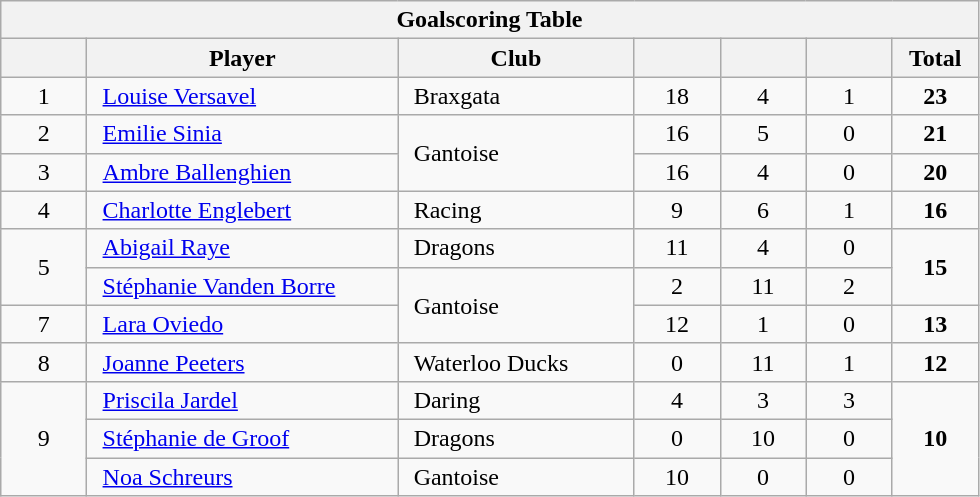<table class="wikitable" style="text-align: center;">
<tr>
<th colspan=9><strong>Goalscoring Table</strong></th>
</tr>
<tr>
<th style="width: 50px;"></th>
<th style="width: 200px;">Player</th>
<th style="width: 150px;">Club</th>
<th style="width: 50px;"></th>
<th style="width: 50px;"></th>
<th style="width: 50px;"></th>
<th style="width: 50px;">Total</th>
</tr>
<tr>
<td>1</td>
<td style="text-align: left; padding-left: 10px;"> <a href='#'>Louise Versavel</a></td>
<td style="text-align: left; padding-left: 10px;">Braxgata</td>
<td>18</td>
<td>4</td>
<td>1</td>
<td><strong>23</strong></td>
</tr>
<tr>
<td>2</td>
<td style="text-align: left; padding-left: 10px;"> <a href='#'>Emilie Sinia</a></td>
<td rowspan=2; style="text-align: left; padding-left: 10px;">Gantoise</td>
<td>16</td>
<td>5</td>
<td>0</td>
<td><strong>21</strong></td>
</tr>
<tr>
<td>3</td>
<td style="text-align: left; padding-left: 10px;"> <a href='#'>Ambre Ballenghien</a></td>
<td>16</td>
<td>4</td>
<td>0</td>
<td><strong>20</strong></td>
</tr>
<tr>
<td>4</td>
<td style="text-align: left; padding-left: 10px;"> <a href='#'>Charlotte Englebert</a></td>
<td style="text-align: left; padding-left: 10px;">Racing</td>
<td>9</td>
<td>6</td>
<td>1</td>
<td><strong>16</strong></td>
</tr>
<tr>
<td rowspan=2>5</td>
<td style="text-align: left; padding-left: 10px;"> <a href='#'>Abigail Raye</a></td>
<td style="text-align: left; padding-left: 10px;">Dragons</td>
<td>11</td>
<td>4</td>
<td>0</td>
<td rowspan=2><strong>15</strong></td>
</tr>
<tr>
<td style="text-align: left; padding-left: 10px;"> <a href='#'>Stéphanie Vanden Borre</a></td>
<td rowspan=2; style="text-align: left; padding-left: 10px;">Gantoise</td>
<td>2</td>
<td>11</td>
<td>2</td>
</tr>
<tr>
<td>7</td>
<td style="text-align: left; padding-left: 10px;"> <a href='#'>Lara Oviedo</a></td>
<td>12</td>
<td>1</td>
<td>0</td>
<td><strong>13</strong></td>
</tr>
<tr>
<td>8</td>
<td style="text-align: left; padding-left: 10px;"> <a href='#'>Joanne Peeters</a></td>
<td style="text-align: left; padding-left: 10px;">Waterloo Ducks</td>
<td>0</td>
<td>11</td>
<td>1</td>
<td><strong>12</strong></td>
</tr>
<tr>
<td rowspan=3>9</td>
<td style="text-align: left; padding-left: 10px;"> <a href='#'>Priscila Jardel</a></td>
<td style="text-align: left; padding-left: 10px;">Daring</td>
<td>4</td>
<td>3</td>
<td>3</td>
<td rowspan=3><strong>10</strong></td>
</tr>
<tr>
<td style="text-align: left; padding-left: 10px;"> <a href='#'>Stéphanie de Groof</a></td>
<td style="text-align: left; padding-left: 10px;">Dragons</td>
<td>0</td>
<td>10</td>
<td>0</td>
</tr>
<tr>
<td style="text-align: left; padding-left: 10px;"> <a href='#'>Noa Schreurs</a></td>
<td style="text-align: left; padding-left: 10px;">Gantoise</td>
<td>10</td>
<td>0</td>
<td>0</td>
</tr>
</table>
